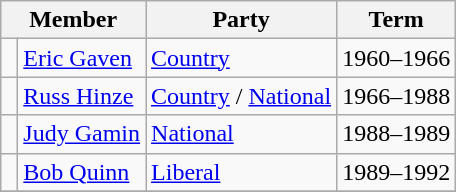<table class="wikitable">
<tr>
<th colspan="2">Member</th>
<th>Party</th>
<th>Term</th>
</tr>
<tr>
<td> </td>
<td><a href='#'>Eric Gaven</a></td>
<td><a href='#'>Country</a></td>
<td>1960–1966</td>
</tr>
<tr>
<td> </td>
<td><a href='#'>Russ Hinze</a></td>
<td><a href='#'>Country</a> / <a href='#'>National</a></td>
<td>1966–1988</td>
</tr>
<tr>
<td> </td>
<td><a href='#'>Judy Gamin</a></td>
<td><a href='#'>National</a></td>
<td>1988–1989</td>
</tr>
<tr>
<td> </td>
<td><a href='#'>Bob Quinn</a></td>
<td><a href='#'>Liberal</a></td>
<td>1989–1992</td>
</tr>
<tr>
</tr>
</table>
